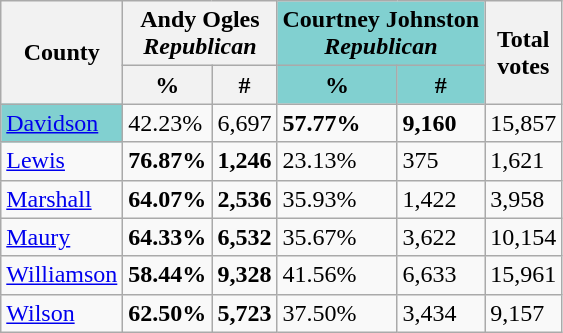<table class="wikitable sortable">
<tr>
<th colspan="1" rowspan="2" style="text-align:center">County</th>
<th colspan="2" >Andy Ogles<br><em>Republican</em></th>
<th colspan="2" style="background:#81d0d0;">Courtney Johnston<br><em>Republican</em></th>
<th colspan="1" rowspan="2" style="text-align: center;">Total<br>votes</th>
</tr>
<tr>
<th colspan="1" >%</th>
<th colspan="1" >#</th>
<th style="background:#81d0d0;">%</th>
<th style="background:#81d0d0;">#</th>
</tr>
<tr>
<td style="background:#81d0d0;"><a href='#'>Davidson</a></td>
<td>42.23%</td>
<td>6,697</td>
<td><strong>57.77%</strong></td>
<td><strong>9,160</strong></td>
<td>15,857</td>
</tr>
<tr>
<td><a href='#'>Lewis</a></td>
<td><strong>76.87%</strong></td>
<td><strong>1,246</strong></td>
<td>23.13%</td>
<td>375</td>
<td>1,621</td>
</tr>
<tr>
<td><a href='#'>Marshall</a></td>
<td><strong>64.07%</strong></td>
<td><strong>2,536</strong></td>
<td>35.93%</td>
<td>1,422</td>
<td>3,958</td>
</tr>
<tr>
<td><a href='#'>Maury</a></td>
<td><strong>64.33%</strong></td>
<td><strong>6,532</strong></td>
<td>35.67%</td>
<td>3,622</td>
<td>10,154</td>
</tr>
<tr>
<td><a href='#'>Williamson</a></td>
<td><strong>58.44%</strong></td>
<td><strong>9,328</strong></td>
<td>41.56%</td>
<td>6,633</td>
<td>15,961</td>
</tr>
<tr>
<td><a href='#'>Wilson</a></td>
<td><strong>62.50%</strong></td>
<td><strong>5,723</strong></td>
<td>37.50%</td>
<td>3,434</td>
<td>9,157</td>
</tr>
</table>
